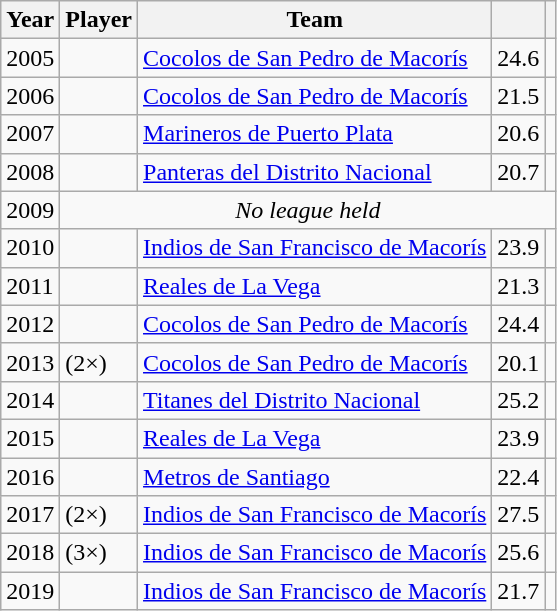<table class="wikitable sortable">
<tr>
<th>Year</th>
<th>Player</th>
<th>Team</th>
<th></th>
<th></th>
</tr>
<tr>
<td>2005</td>
<td> </td>
<td><a href='#'>Cocolos de San Pedro de Macorís</a></td>
<td>24.6</td>
<td></td>
</tr>
<tr>
<td>2006</td>
<td> </td>
<td><a href='#'>Cocolos de San Pedro de Macorís</a></td>
<td>21.5</td>
<td></td>
</tr>
<tr>
<td>2007</td>
<td> </td>
<td><a href='#'>Marineros de Puerto Plata</a></td>
<td>20.6</td>
<td></td>
</tr>
<tr>
<td>2008</td>
<td> </td>
<td><a href='#'>Panteras del Distrito Nacional</a></td>
<td>20.7</td>
<td></td>
</tr>
<tr>
<td>2009</td>
<td colspan=4 style="text-align:center;"><em>No league held</em></td>
</tr>
<tr>
<td>2010</td>
<td> </td>
<td><a href='#'>Indios de San Francisco de Macorís</a></td>
<td>23.9</td>
<td></td>
</tr>
<tr>
<td>2011</td>
<td> </td>
<td><a href='#'>Reales de La Vega</a></td>
<td>21.3</td>
<td></td>
</tr>
<tr>
<td>2012</td>
<td> </td>
<td><a href='#'>Cocolos de San Pedro de Macorís</a></td>
<td>24.4</td>
<td></td>
</tr>
<tr>
<td>2013</td>
<td>  (2×)</td>
<td><a href='#'>Cocolos de San Pedro de Macorís</a></td>
<td>20.1</td>
<td></td>
</tr>
<tr>
<td>2014</td>
<td> </td>
<td><a href='#'>Titanes del Distrito Nacional</a></td>
<td>25.2</td>
<td></td>
</tr>
<tr>
<td>2015</td>
<td> </td>
<td><a href='#'>Reales de La Vega</a></td>
<td>23.9</td>
<td></td>
</tr>
<tr>
<td>2016</td>
<td> </td>
<td><a href='#'>Metros de Santiago</a></td>
<td>22.4</td>
<td></td>
</tr>
<tr>
<td>2017</td>
<td>  (2×)</td>
<td><a href='#'>Indios de San Francisco de Macorís</a></td>
<td>27.5</td>
<td></td>
</tr>
<tr>
<td>2018</td>
<td>  (3×)</td>
<td><a href='#'>Indios de San Francisco de Macorís</a></td>
<td>25.6</td>
<td></td>
</tr>
<tr>
<td>2019</td>
<td> </td>
<td><a href='#'>Indios de San Francisco de Macorís</a></td>
<td>21.7</td>
<td></td>
</tr>
</table>
